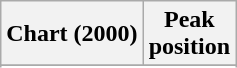<table class="wikitable sortable">
<tr>
<th>Chart (2000)</th>
<th>Peak <br>position</th>
</tr>
<tr>
</tr>
<tr>
</tr>
</table>
